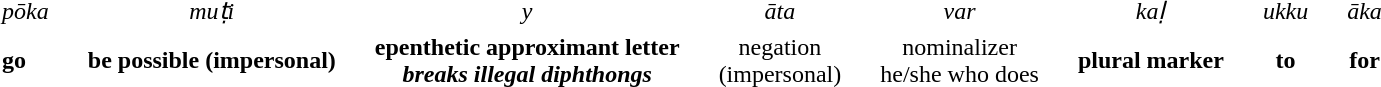<table border="0" cellpadding="2" style="margin:auto;">
<tr>
<td style="text-align:center;"><em>pōka</em></td>
<td> </td>
<td> </td>
<td style="text-align:center;"><em>muṭi</em></td>
<td> </td>
<td> </td>
<td style="text-align:center;"><em>y</em></td>
<td> </td>
<td> </td>
<td style="text-align:center;"><em>āta</em></td>
<td> </td>
<td> </td>
<td style="text-align:center;"><em>var</em></td>
<td> </td>
<td> </td>
<td style="text-align:center;"><em>kaḷ</em></td>
<td> </td>
<td> </td>
<td style="text-align:center;"><em>ukku</em></td>
<td> </td>
<td> </td>
<td style="text-align:center;"><em>āka</em></td>
<td> </td>
<td> </td>
</tr>
<tr>
<td><strong>go</strong></td>
<td> </td>
<td> </td>
<td><strong>be possible (impersonal)</strong></td>
<td> </td>
<td> </td>
<td style="text-align:center;"><strong>epenthetic approximant letter<br><em>breaks illegal diphthongs<strong><em></td>
<td> </td>
<td> </td>
<td style="text-align:center;"></strong>negation<br>(impersonal)<strong></td>
<td> </td>
<td> </td>
<td style="text-align:center;"></strong>nominalizer<br></em>he/she who does</em></strong></td>
<td> </td>
<td> </td>
<td style="text-align:center;"><strong>plural marker</strong></td>
<td> </td>
<td> </td>
<td style="text-align:center;"><strong>to</strong></td>
<td> </td>
<td> </td>
<td style="text-align:center;"><strong>for</strong></td>
<td> </td>
<td> </td>
</tr>
</table>
